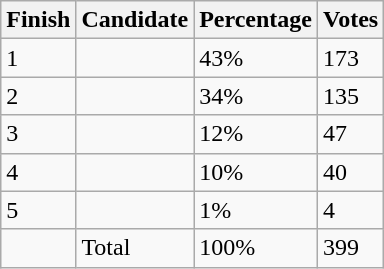<table class="wikitable sortable">
<tr>
<th>Finish</th>
<th>Candidate</th>
<th>Percentage</th>
<th>Votes</th>
</tr>
<tr>
<td>1</td>
<td></td>
<td>43%</td>
<td>173</td>
</tr>
<tr>
<td>2</td>
<td></td>
<td>34%</td>
<td>135</td>
</tr>
<tr>
<td>3</td>
<td></td>
<td>12%</td>
<td>47</td>
</tr>
<tr>
<td>4</td>
<td></td>
<td>10%</td>
<td>40</td>
</tr>
<tr>
<td>5</td>
<td></td>
<td>1%</td>
<td>4</td>
</tr>
<tr>
<td></td>
<td>Total</td>
<td>100%</td>
<td>399</td>
</tr>
</table>
